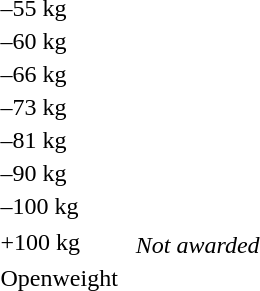<table>
<tr>
<td rowspan=2>–55 kg<br></td>
<td rowspan=2></td>
<td rowspan=2></td>
<td></td>
</tr>
<tr>
<td></td>
</tr>
<tr>
<td rowspan=2>–60 kg<br></td>
<td rowspan=2></td>
<td rowspan=2></td>
<td></td>
</tr>
<tr>
<td></td>
</tr>
<tr>
<td rowspan=2>–66 kg<br></td>
<td rowspan=2></td>
<td rowspan=2></td>
<td></td>
</tr>
<tr>
<td></td>
</tr>
<tr>
<td rowspan=2>–73 kg<br></td>
<td rowspan=2></td>
<td rowspan=2></td>
<td></td>
</tr>
<tr>
<td></td>
</tr>
<tr>
<td rowspan=2>–81 kg<br></td>
<td rowspan=2></td>
<td rowspan=2></td>
<td></td>
</tr>
<tr>
<td></td>
</tr>
<tr>
<td rowspan=2>–90 kg<br></td>
<td rowspan=2></td>
<td rowspan=2></td>
<td></td>
</tr>
<tr>
<td></td>
</tr>
<tr>
<td rowspan=2>–100 kg<br></td>
<td rowspan=2></td>
<td rowspan=2></td>
<td></td>
</tr>
<tr>
<td></td>
</tr>
<tr>
<td rowspan=2>+100 kg<br></td>
<td rowspan=2></td>
<td rowspan=2></td>
<td></td>
</tr>
<tr>
<td><em>Not awarded</em></td>
</tr>
<tr>
<td rowspan=2>Openweight<br></td>
<td rowspan=2></td>
<td rowspan=2></td>
<td></td>
</tr>
<tr>
<td></td>
</tr>
</table>
